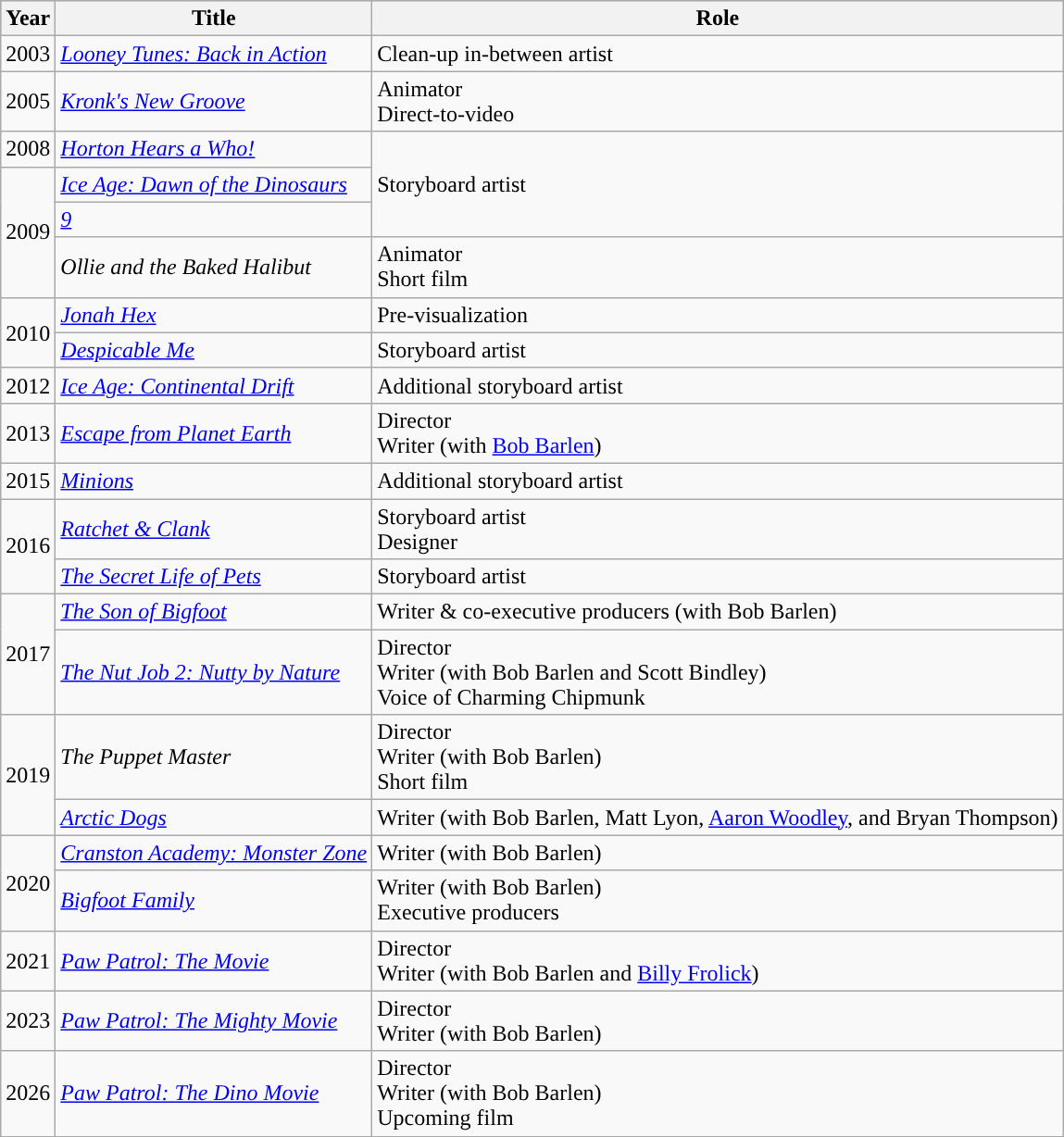<table class="wikitable sortable">
<tr style="background:#b0c4de; text-align:center;">
<th>Year</th>
<th>Title</th>
<th>Role</th>
</tr>
<tr>
<td>2003</td>
<td><em><a href='#'>Looney Tunes: Back in Action</a></em></td>
<td>Clean-up in-between artist</td>
</tr>
<tr>
<td>2005</td>
<td><em><a href='#'>Kronk's New Groove</a></em></td>
<td>Animator<br>Direct-to-video</td>
</tr>
<tr>
<td>2008</td>
<td><em><a href='#'>Horton Hears a Who!</a></em></td>
<td rowspan="3">Storyboard artist</td>
</tr>
<tr>
<td rowspan="3">2009</td>
<td><em><a href='#'>Ice Age: Dawn of the Dinosaurs</a></em></td>
</tr>
<tr>
<td><em><a href='#'>9</a></em></td>
</tr>
<tr>
<td><em>Ollie and the Baked Halibut</em></td>
<td>Animator<br>Short film</td>
</tr>
<tr>
<td rowspan="2">2010</td>
<td><em><a href='#'>Jonah Hex</a></em></td>
<td>Pre-visualization</td>
</tr>
<tr>
<td><em><a href='#'>Despicable Me</a></em></td>
<td>Storyboard artist</td>
</tr>
<tr>
<td>2012</td>
<td><em><a href='#'>Ice Age: Continental Drift</a></em></td>
<td>Additional storyboard artist</td>
</tr>
<tr>
<td>2013</td>
<td><em><a href='#'>Escape from Planet Earth</a></em></td>
<td>Director<br>Writer (with <a href='#'>Bob Barlen</a>)</td>
</tr>
<tr>
<td>2015</td>
<td><em><a href='#'>Minions</a></em></td>
<td>Additional storyboard artist</td>
</tr>
<tr>
<td rowspan="2">2016</td>
<td><em><a href='#'>Ratchet & Clank</a></em></td>
<td>Storyboard artist<br>Designer</td>
</tr>
<tr>
<td><em><a href='#'>The Secret Life of Pets</a></em></td>
<td>Storyboard artist</td>
</tr>
<tr>
<td rowspan="2">2017</td>
<td><em><a href='#'>The Son of Bigfoot</a></em></td>
<td>Writer & co-executive producers (with Bob Barlen)</td>
</tr>
<tr>
<td><em><a href='#'>The Nut Job 2: Nutty by Nature</a></em></td>
<td>Director<br>Writer (with Bob Barlen and Scott Bindley)<br>Voice of Charming Chipmunk</td>
</tr>
<tr>
<td rowspan="2">2019</td>
<td><em>The Puppet Master</em></td>
<td>Director<br>Writer (with Bob Barlen)<br>Short film</td>
</tr>
<tr>
<td><em><a href='#'>Arctic Dogs</a></em></td>
<td>Writer (with Bob Barlen, Matt Lyon, <a href='#'>Aaron Woodley</a>, and Bryan Thompson)</td>
</tr>
<tr>
<td rowspan="2">2020</td>
<td><em><a href='#'>Cranston Academy: Monster Zone</a></em></td>
<td>Writer (with Bob Barlen)</td>
</tr>
<tr>
<td><em><a href='#'>Bigfoot Family</a></em></td>
<td>Writer (with Bob Barlen)<br>Executive producers</td>
</tr>
<tr>
<td>2021</td>
<td><em><a href='#'>Paw Patrol: The Movie</a></em></td>
<td>Director<br>Writer (with Bob Barlen and <a href='#'>Billy Frolick</a>)</td>
</tr>
<tr>
<td>2023</td>
<td><em><a href='#'>Paw Patrol: The Mighty Movie</a></em></td>
<td>Director<br>Writer (with Bob Barlen)</td>
</tr>
<tr>
<td>2026</td>
<td><em><a href='#'>Paw Patrol: The Dino Movie</a></em></td>
<td>Director<br>Writer (with Bob Barlen)<br>Upcoming film</td>
</tr>
</table>
